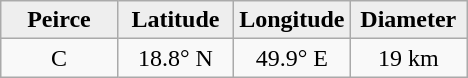<table class="wikitable">
<tr>
<th width="25%" style="background:#eeeeee;">Peirce</th>
<th width="25%" style="background:#eeeeee;">Latitude</th>
<th width="25%" style="background:#eeeeee;">Longitude</th>
<th width="25%" style="background:#eeeeee;">Diameter</th>
</tr>
<tr>
<td align="center">C</td>
<td align="center">18.8° N</td>
<td align="center">49.9° E</td>
<td align="center">19 km</td>
</tr>
</table>
